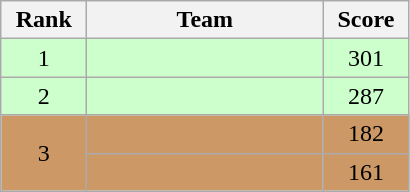<table class="wikitable" style="text-align: center;">
<tr>
<th width=50>Rank</th>
<th width=150>Team</th>
<th width=50>Score</th>
</tr>
<tr bgcolor=#ccffcc>
<td>1</td>
<td style="text-align:left;"></td>
<td>301</td>
</tr>
<tr bgcolor=#ccffcc>
<td>2</td>
<td style="text-align:left;"></td>
<td>287</td>
</tr>
<tr bgcolor=#cc9966>
<td rowspan=2>3</td>
<td style="text-align:left;"></td>
<td>182</td>
</tr>
<tr bgcolor=#cc9966>
<td style="text-align:left;"></td>
<td>161</td>
</tr>
</table>
